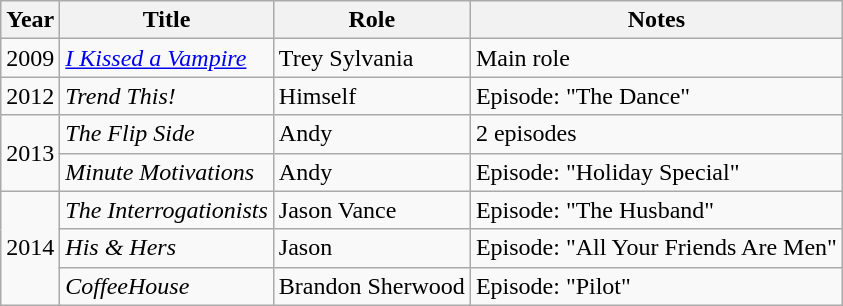<table class="wikitable sortable">
<tr>
<th>Year</th>
<th>Title</th>
<th>Role</th>
<th class="unsortable">Notes</th>
</tr>
<tr>
<td>2009</td>
<td><em><a href='#'>I Kissed a Vampire</a></em></td>
<td>Trey Sylvania</td>
<td>Main role</td>
</tr>
<tr>
<td>2012</td>
<td><em>Trend This!</em></td>
<td>Himself</td>
<td>Episode: "The Dance"</td>
</tr>
<tr>
<td rowspan="2">2013</td>
<td data-sort-value="Flip Side, The"><em>The Flip Side</em></td>
<td>Andy</td>
<td>2 episodes</td>
</tr>
<tr>
<td><em>Minute Motivations</em></td>
<td>Andy</td>
<td>Episode: "Holiday Special"</td>
</tr>
<tr>
<td rowspan="3">2014</td>
<td data-sort-value="Interrogationists, The"><em>The Interrogationists</em></td>
<td>Jason Vance</td>
<td>Episode: "The Husband"</td>
</tr>
<tr>
<td><em>His & Hers</em></td>
<td>Jason</td>
<td>Episode: "All Your Friends Are Men"</td>
</tr>
<tr>
<td><em>CoffeeHouse</em></td>
<td>Brandon Sherwood</td>
<td>Episode: "Pilot"</td>
</tr>
</table>
